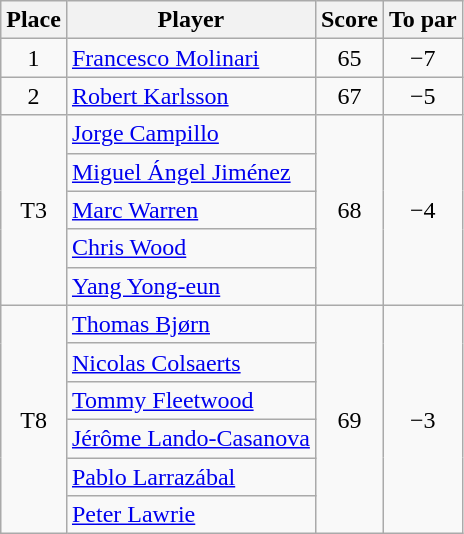<table class="wikitable">
<tr>
<th>Place</th>
<th>Player</th>
<th>Score</th>
<th>To par</th>
</tr>
<tr>
<td align=center>1</td>
<td> <a href='#'>Francesco Molinari</a></td>
<td align=center>65</td>
<td align=center>−7</td>
</tr>
<tr>
<td align=center>2</td>
<td> <a href='#'>Robert Karlsson</a></td>
<td align=center>67</td>
<td align=center>−5</td>
</tr>
<tr>
<td align=center rowspan=5>T3</td>
<td> <a href='#'>Jorge Campillo</a></td>
<td align=center rowspan=5>68</td>
<td align=center rowspan=5>−4</td>
</tr>
<tr>
<td> <a href='#'>Miguel Ángel Jiménez</a></td>
</tr>
<tr>
<td> <a href='#'>Marc Warren</a></td>
</tr>
<tr>
<td> <a href='#'>Chris Wood</a></td>
</tr>
<tr>
<td> <a href='#'>Yang Yong-eun</a></td>
</tr>
<tr>
<td align=center rowspan=6>T8</td>
<td> <a href='#'>Thomas Bjørn</a></td>
<td align=center  rowspan=6>69</td>
<td align=center  rowspan=6>−3</td>
</tr>
<tr>
<td> <a href='#'>Nicolas Colsaerts</a></td>
</tr>
<tr>
<td> <a href='#'>Tommy Fleetwood</a></td>
</tr>
<tr>
<td> <a href='#'>Jérôme Lando-Casanova</a></td>
</tr>
<tr>
<td> <a href='#'>Pablo Larrazábal</a></td>
</tr>
<tr>
<td> <a href='#'>Peter Lawrie</a></td>
</tr>
</table>
